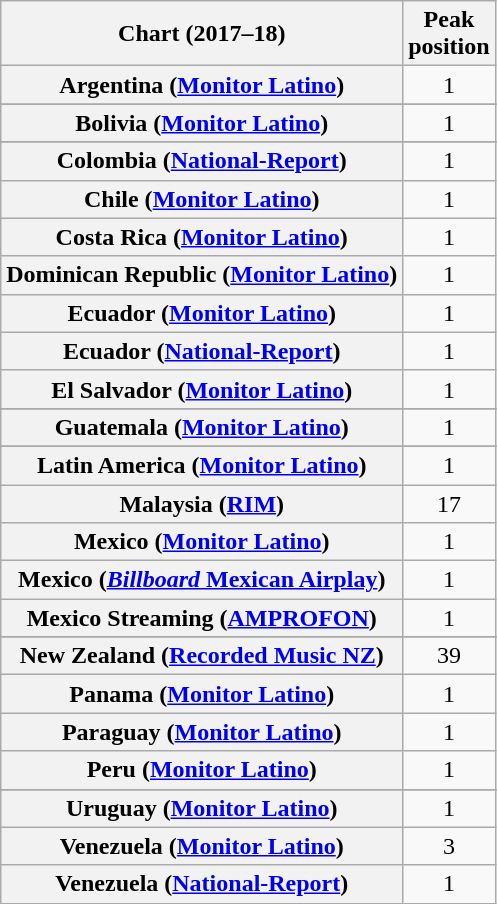<table class="wikitable sortable plainrowheaders" style="text-align:center">
<tr>
<th scope="col">Chart (2017–18)</th>
<th scope="col">Peak<br>position</th>
</tr>
<tr>
<th scope="row">Argentina (<a href='#'>Monitor Latino</a>)</th>
<td>1</td>
</tr>
<tr>
</tr>
<tr>
</tr>
<tr>
</tr>
<tr>
</tr>
<tr>
<th scope="row">Bolivia (<a href='#'>Monitor Latino</a>)</th>
<td>1</td>
</tr>
<tr>
</tr>
<tr>
</tr>
<tr>
<th scope="row">Colombia (<a href='#'>National-Report</a>)</th>
<td>1</td>
</tr>
<tr>
<th scope="row">Chile (<a href='#'>Monitor Latino</a>)</th>
<td>1</td>
</tr>
<tr>
<th scope="row">Costa Rica (<a href='#'>Monitor Latino</a>)</th>
<td>1</td>
</tr>
<tr>
<th scope="row">Dominican Republic (<a href='#'>Monitor Latino</a>)</th>
<td>1</td>
</tr>
<tr>
<th scope="row">Ecuador (<a href='#'>Monitor Latino</a>)</th>
<td>1</td>
</tr>
<tr>
<th scope="row">Ecuador (<a href='#'>National-Report</a>)</th>
<td>1</td>
</tr>
<tr>
<th scope="row">El Salvador (<a href='#'>Monitor Latino</a>)</th>
<td>1</td>
</tr>
<tr>
</tr>
<tr>
<th scope="row">Guatemala (<a href='#'>Monitor Latino</a>)</th>
<td>1</td>
</tr>
<tr>
</tr>
<tr>
</tr>
<tr>
</tr>
<tr>
</tr>
<tr>
<th scope="row">Latin America (<a href='#'>Monitor Latino</a>)</th>
<td>1</td>
</tr>
<tr>
<th scope="row">Malaysia (<a href='#'>RIM</a>)</th>
<td>17</td>
</tr>
<tr>
<th scope="row">Mexico (<a href='#'>Monitor Latino</a>)</th>
<td>1</td>
</tr>
<tr>
<th scope="row">Mexico (<a href='#'><em>Billboard</em> Mexican Airplay</a>)</th>
<td>1</td>
</tr>
<tr>
<th scope="row">Mexico Streaming (<a href='#'>AMPROFON</a>)</th>
<td>1</td>
</tr>
<tr>
</tr>
<tr>
</tr>
<tr>
<th scope="row">New Zealand (<a href='#'>Recorded Music NZ</a>)</th>
<td>39</td>
</tr>
<tr>
<th scope="row">Panama (<a href='#'>Monitor Latino</a>)</th>
<td>1</td>
</tr>
<tr>
<th scope="row">Paraguay (<a href='#'>Monitor Latino</a>)</th>
<td>1</td>
</tr>
<tr>
<th scope="row">Peru (<a href='#'>Monitor Latino</a>)</th>
<td>1</td>
</tr>
<tr>
</tr>
<tr>
</tr>
<tr>
</tr>
<tr>
</tr>
<tr>
</tr>
<tr>
</tr>
<tr>
</tr>
<tr>
</tr>
<tr>
</tr>
<tr>
</tr>
<tr>
</tr>
<tr>
<th scope="row">Uruguay (<a href='#'>Monitor Latino</a>)</th>
<td>1</td>
</tr>
<tr>
<th scope="row">Venezuela (<a href='#'>Monitor Latino</a>)</th>
<td>3</td>
</tr>
<tr>
<th scope="row">Venezuela (<a href='#'>National-Report</a>)</th>
<td>1</td>
</tr>
</table>
